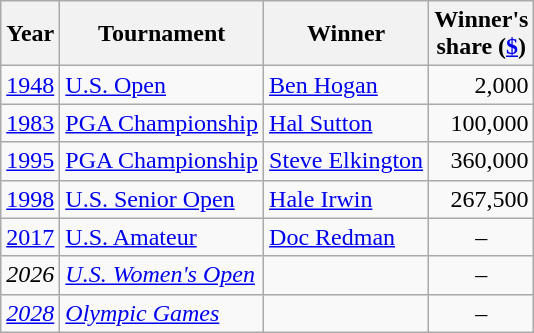<table class="wikitable">
<tr>
<th>Year</th>
<th>Tournament</th>
<th>Winner</th>
<th>Winner's<br>share (<a href='#'>$</a>)</th>
</tr>
<tr>
<td><a href='#'>1948</a></td>
<td><a href='#'>U.S. Open</a></td>
<td> <a href='#'>Ben Hogan</a></td>
<td align=right>2,000</td>
</tr>
<tr>
<td><a href='#'>1983</a></td>
<td><a href='#'>PGA Championship</a></td>
<td> <a href='#'>Hal Sutton</a></td>
<td align=right>100,000</td>
</tr>
<tr>
<td><a href='#'>1995</a></td>
<td><a href='#'>PGA Championship</a></td>
<td> <a href='#'>Steve Elkington</a></td>
<td align=right>360,000</td>
</tr>
<tr>
<td><a href='#'>1998</a></td>
<td><a href='#'>U.S. Senior Open</a></td>
<td> <a href='#'>Hale Irwin</a></td>
<td align=right>267,500</td>
</tr>
<tr>
<td><a href='#'>2017</a></td>
<td><a href='#'>U.S. Amateur</a></td>
<td> <a href='#'>Doc Redman</a></td>
<td align=center>–</td>
</tr>
<tr>
<td><em>2026</em></td>
<td><a href='#'><em>U.S. Women's Open</em></a></td>
<td></td>
<td align="center">–</td>
</tr>
<tr>
<td><em><a href='#'>2028</a></em></td>
<td><em><a href='#'>Olympic Games</a></em></td>
<td></td>
<td align=center>–</td>
</tr>
</table>
